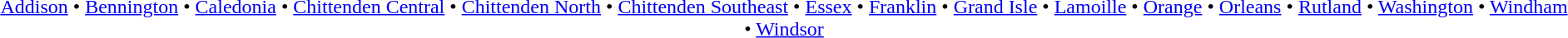<table id=toc class=toc summary=Contents>
<tr>
<td align=center><br><a href='#'>Addison</a> • <a href='#'>Bennington</a> • <a href='#'>Caledonia</a> • <a href='#'>Chittenden Central</a>  • <a href='#'>Chittenden North</a>   • <a href='#'>Chittenden Southeast</a> • <a href='#'>Essex</a> • <a href='#'>Franklin</a> • <a href='#'>Grand Isle</a> • <a href='#'>Lamoille</a> • <a href='#'>Orange</a> • <a href='#'>Orleans</a>  • <a href='#'>Rutland</a> • <a href='#'>Washington</a> • <a href='#'>Windham</a> • <a href='#'>Windsor</a></td>
</tr>
</table>
